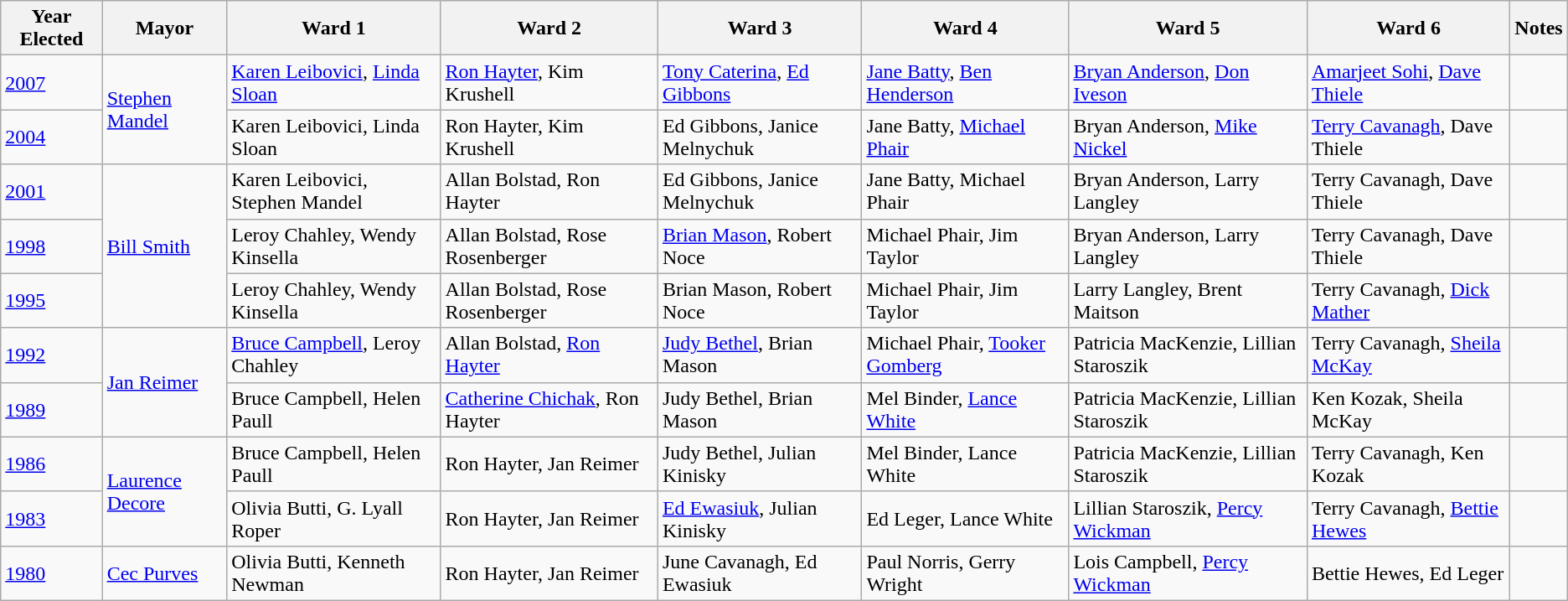<table class="wikitable">
<tr>
<th>Year Elected</th>
<th>Mayor</th>
<th>Ward 1</th>
<th>Ward 2</th>
<th>Ward 3</th>
<th>Ward 4</th>
<th>Ward 5</th>
<th>Ward 6</th>
<th>Notes</th>
</tr>
<tr>
<td><a href='#'>2007</a></td>
<td rowspan="2"><a href='#'>Stephen Mandel</a></td>
<td><a href='#'>Karen Leibovici</a>, <a href='#'>Linda Sloan</a></td>
<td><a href='#'>Ron Hayter</a>, Kim Krushell</td>
<td><a href='#'>Tony Caterina</a>, <a href='#'>Ed Gibbons</a></td>
<td><a href='#'>Jane Batty</a>, <a href='#'>Ben Henderson</a></td>
<td><a href='#'>Bryan Anderson</a>, <a href='#'>Don Iveson</a></td>
<td><a href='#'>Amarjeet Sohi</a>, <a href='#'>Dave Thiele</a></td>
<td></td>
</tr>
<tr>
<td><a href='#'>2004</a></td>
<td>Karen Leibovici, Linda Sloan</td>
<td>Ron Hayter, Kim Krushell</td>
<td>Ed Gibbons, Janice Melnychuk</td>
<td>Jane Batty, <a href='#'>Michael Phair</a></td>
<td>Bryan Anderson, <a href='#'>Mike Nickel</a></td>
<td><a href='#'>Terry Cavanagh</a>, Dave Thiele</td>
<td></td>
</tr>
<tr>
<td><a href='#'>2001</a></td>
<td rowspan="3"><a href='#'>Bill Smith</a></td>
<td>Karen Leibovici, Stephen Mandel</td>
<td>Allan Bolstad, Ron Hayter</td>
<td>Ed Gibbons, Janice Melnychuk</td>
<td>Jane Batty, Michael Phair</td>
<td>Bryan Anderson, Larry Langley</td>
<td>Terry Cavanagh, Dave Thiele</td>
<td></td>
</tr>
<tr>
<td><a href='#'>1998</a></td>
<td>Leroy Chahley, Wendy Kinsella</td>
<td>Allan Bolstad, Rose Rosenberger</td>
<td><a href='#'>Brian Mason</a>, Robert Noce</td>
<td>Michael Phair, Jim Taylor</td>
<td>Bryan Anderson, Larry Langley</td>
<td>Terry Cavanagh, Dave Thiele</td>
<td></td>
</tr>
<tr>
<td><a href='#'>1995</a></td>
<td>Leroy Chahley, Wendy Kinsella</td>
<td>Allan Bolstad, Rose Rosenberger</td>
<td>Brian Mason, Robert Noce</td>
<td>Michael Phair, Jim Taylor</td>
<td>Larry Langley, Brent Maitson</td>
<td>Terry Cavanagh, <a href='#'>Dick Mather</a></td>
<td></td>
</tr>
<tr>
<td><a href='#'>1992</a></td>
<td rowspan="2"><a href='#'>Jan Reimer</a></td>
<td><a href='#'>Bruce Campbell</a>, Leroy Chahley</td>
<td>Allan Bolstad, <a href='#'>Ron Hayter</a></td>
<td><a href='#'>Judy Bethel</a>, Brian Mason</td>
<td>Michael Phair, <a href='#'>Tooker Gomberg</a></td>
<td>Patricia MacKenzie, Lillian Staroszik</td>
<td>Terry Cavanagh, <a href='#'>Sheila McKay</a></td>
<td></td>
</tr>
<tr>
<td><a href='#'>1989</a></td>
<td>Bruce Campbell, Helen Paull</td>
<td><a href='#'>Catherine Chichak</a>, Ron Hayter</td>
<td>Judy Bethel, Brian Mason</td>
<td>Mel Binder, <a href='#'>Lance White</a></td>
<td>Patricia MacKenzie, Lillian Staroszik</td>
<td>Ken Kozak, Sheila McKay</td>
<td></td>
</tr>
<tr>
<td><a href='#'>1986</a></td>
<td rowspan="2"><a href='#'>Laurence Decore</a></td>
<td>Bruce Campbell, Helen Paull</td>
<td>Ron Hayter, Jan Reimer</td>
<td>Judy Bethel, Julian Kinisky</td>
<td>Mel Binder, Lance White</td>
<td>Patricia MacKenzie, Lillian Staroszik</td>
<td>Terry Cavanagh, Ken Kozak</td>
<td></td>
</tr>
<tr>
<td><a href='#'>1983</a></td>
<td>Olivia Butti, G. Lyall Roper</td>
<td>Ron Hayter, Jan Reimer</td>
<td><a href='#'>Ed Ewasiuk</a>, Julian Kinisky</td>
<td>Ed Leger, Lance White</td>
<td>Lillian Staroszik, <a href='#'>Percy Wickman</a></td>
<td>Terry Cavanagh, <a href='#'>Bettie Hewes</a></td>
<td></td>
</tr>
<tr>
<td><a href='#'>1980</a></td>
<td><a href='#'>Cec Purves</a></td>
<td>Olivia Butti, Kenneth Newman</td>
<td>Ron Hayter, Jan Reimer</td>
<td>June Cavanagh, Ed Ewasiuk</td>
<td>Paul Norris, Gerry Wright</td>
<td>Lois Campbell, <a href='#'>Percy Wickman</a></td>
<td>Bettie Hewes, Ed Leger</td>
<td></td>
</tr>
</table>
